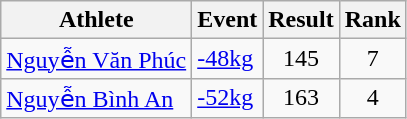<table class="wikitable">
<tr>
<th>Athlete</th>
<th>Event</th>
<th>Result</th>
<th>Rank</th>
</tr>
<tr align=center>
<td align=left><a href='#'>Nguyễn Văn Phúc</a></td>
<td align=left><a href='#'>-48kg</a></td>
<td>145</td>
<td>7</td>
</tr>
<tr align=center>
<td align=left><a href='#'>Nguyễn Bình An</a></td>
<td align=left><a href='#'>-52kg</a></td>
<td>163</td>
<td>4</td>
</tr>
</table>
